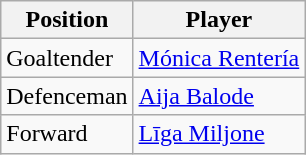<table class="wikitable">
<tr>
<th>Position</th>
<th>Player</th>
</tr>
<tr>
<td>Goaltender</td>
<td> <a href='#'>Mónica Rentería</a></td>
</tr>
<tr>
<td>Defenceman</td>
<td> <a href='#'>Aija Balode</a></td>
</tr>
<tr>
<td>Forward</td>
<td> <a href='#'>Līga Miljone</a></td>
</tr>
</table>
